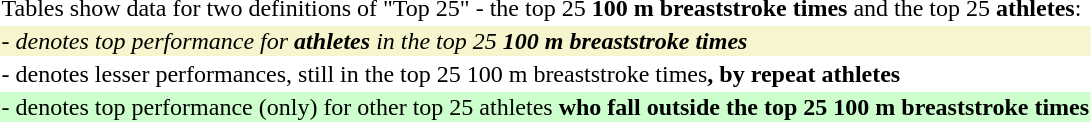<table style="wikitable">
<tr>
<td>Tables show data for two definitions of "Top 25" - the top 25 <strong>100 m breaststroke times</strong> and the top 25 <strong>athletes</strong>:</td>
</tr>
<tr>
<td style="background: #f6F5CE"><em>- denotes top performance for <strong>athletes</strong> in the top 25 <strong>100 m breaststroke times<strong><em></td>
</tr>
<tr>
<td></em>- denotes lesser performances, still in the top 25 </strong>100 m breaststroke times<strong>, by repeat athletes<em></td>
</tr>
<tr>
<td style="background: #CCFFCC"></em>- denotes top performance (only) for other top 25 </strong>athletes<strong> who fall outside the top 25 100 m breaststroke times<em></td>
</tr>
</table>
